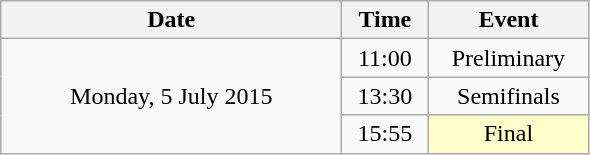<table class = "wikitable" style="text-align:center;">
<tr>
<th width=220>Date</th>
<th width=50>Time</th>
<th width=100>Event</th>
</tr>
<tr>
<td rowspan=3>Monday, 5 July 2015</td>
<td>11:00</td>
<td>Preliminary</td>
</tr>
<tr>
<td>13:30</td>
<td>Semifinals</td>
</tr>
<tr>
<td>15:55</td>
<td bgcolor=ffffcc>Final</td>
</tr>
</table>
